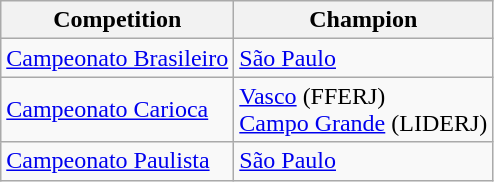<table class="wikitable">
<tr>
<th>Competition</th>
<th>Champion</th>
</tr>
<tr>
<td><a href='#'>Campeonato Brasileiro</a></td>
<td><a href='#'>São Paulo</a></td>
</tr>
<tr>
<td><a href='#'>Campeonato Carioca</a></td>
<td><a href='#'>Vasco</a> (FFERJ)<br><a href='#'>Campo Grande</a> (LIDERJ)</td>
</tr>
<tr>
<td><a href='#'>Campeonato Paulista</a></td>
<td><a href='#'>São Paulo</a></td>
</tr>
</table>
